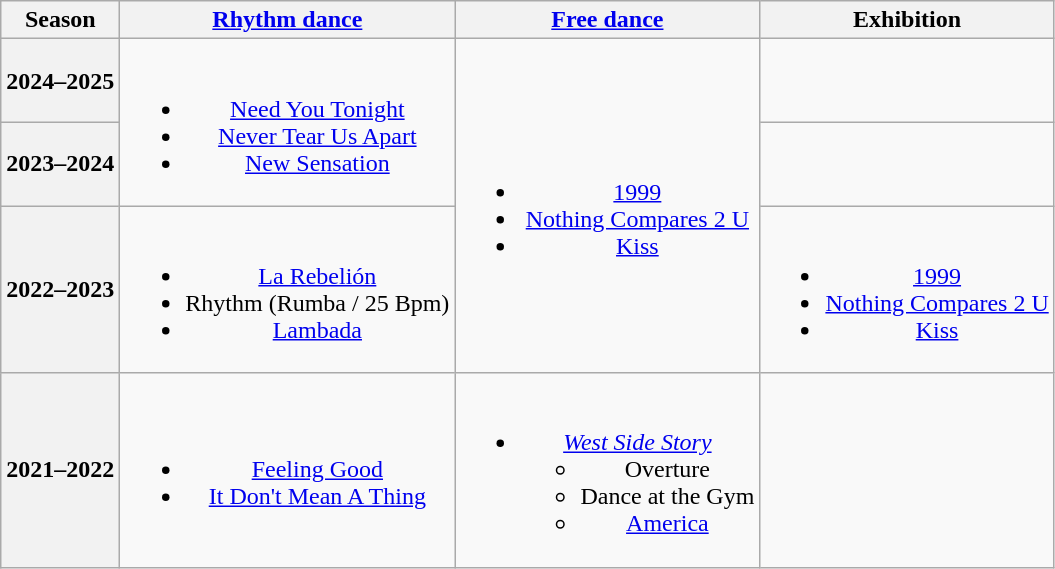<table class=wikitable style=text-align:center>
<tr>
<th>Season</th>
<th><a href='#'>Rhythm dance</a></th>
<th><a href='#'>Free dance</a></th>
<th>Exhibition</th>
</tr>
<tr>
<th>2024–2025 <br> </th>
<td rowspan=2><br><ul><li><a href='#'>Need You Tonight</a></li><li><a href='#'>Never Tear Us Apart</a></li><li><a href='#'>New Sensation</a> <br> </li></ul></td>
<td rowspan=3><br><ul><li><a href='#'>1999</a></li><li><a href='#'>Nothing Compares 2 U</a></li><li><a href='#'>Kiss</a> <br> </li></ul></td>
<td></td>
</tr>
<tr>
<th>2023–2024 <br> </th>
<td></td>
</tr>
<tr>
<th>2022–2023 <br> </th>
<td><br><ul><li> <a href='#'>La Rebelión</a> <br> </li><li> Rhythm (Rumba / 25 Bpm) <br> </li><li> <a href='#'>Lambada</a> <br> </li></ul></td>
<td><br><ul><li><a href='#'>1999</a></li><li><a href='#'>Nothing Compares 2 U</a></li><li><a href='#'>Kiss</a> <br> </li></ul></td>
</tr>
<tr>
<th>2021–2022 <br> </th>
<td><br><ul><li> <a href='#'>Feeling Good</a> <br> </li><li> <a href='#'>It Don't Mean A Thing</a> <br> </li></ul></td>
<td><br><ul><li><em><a href='#'>West Side Story</a></em><ul><li>Overture</li><li>Dance at the Gym</li><li><a href='#'>America</a> <br> </li></ul></li></ul></td>
<td></td>
</tr>
</table>
